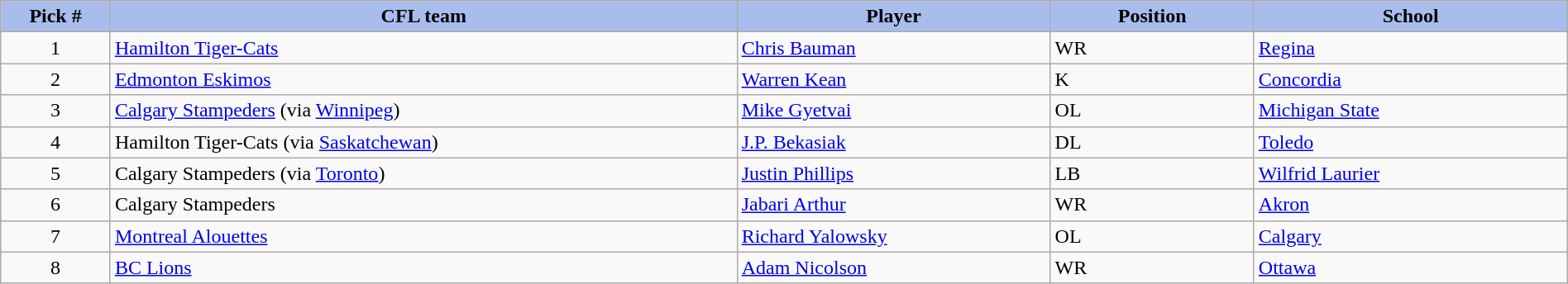<table class="wikitable" style="width: 100%">
<tr>
<th style="background:#A8BDEC;" width=7%>Pick #</th>
<th width=40% style="background:#A8BDEC;">CFL team</th>
<th width=20% style="background:#A8BDEC;">Player</th>
<th width=13% style="background:#A8BDEC;">Position</th>
<th width=20% style="background:#A8BDEC;">School</th>
</tr>
<tr>
<td align=center>1</td>
<td><a href='#'>Hamilton Tiger-Cats</a></td>
<td><a href='#'>Chris Bauman</a></td>
<td>WR</td>
<td><a href='#'>Regina</a></td>
</tr>
<tr>
<td align=center>2</td>
<td><a href='#'>Edmonton Eskimos</a></td>
<td><a href='#'>Warren Kean</a></td>
<td>K</td>
<td><a href='#'>Concordia</a></td>
</tr>
<tr>
<td align=center>3</td>
<td><a href='#'>Calgary Stampeders</a> (via <a href='#'>Winnipeg</a>)</td>
<td><a href='#'>Mike Gyetvai</a></td>
<td>OL</td>
<td><a href='#'>Michigan State</a></td>
</tr>
<tr>
<td align=center>4</td>
<td>Hamilton Tiger-Cats (via <a href='#'>Saskatchewan</a>)</td>
<td><a href='#'>J.P. Bekasiak</a></td>
<td>DL</td>
<td><a href='#'>Toledo</a></td>
</tr>
<tr>
<td align=center>5</td>
<td>Calgary Stampeders (via <a href='#'>Toronto</a>)</td>
<td><a href='#'>Justin Phillips</a></td>
<td>LB</td>
<td><a href='#'>Wilfrid Laurier</a></td>
</tr>
<tr>
<td align=center>6</td>
<td>Calgary Stampeders</td>
<td><a href='#'>Jabari Arthur</a></td>
<td>WR</td>
<td><a href='#'>Akron</a></td>
</tr>
<tr>
<td align=center>7</td>
<td><a href='#'>Montreal Alouettes</a></td>
<td><a href='#'>Richard Yalowsky</a></td>
<td>OL</td>
<td><a href='#'>Calgary</a></td>
</tr>
<tr>
<td align=center>8</td>
<td><a href='#'>BC Lions</a></td>
<td><a href='#'>Adam Nicolson</a></td>
<td>WR</td>
<td><a href='#'>Ottawa</a></td>
</tr>
</table>
